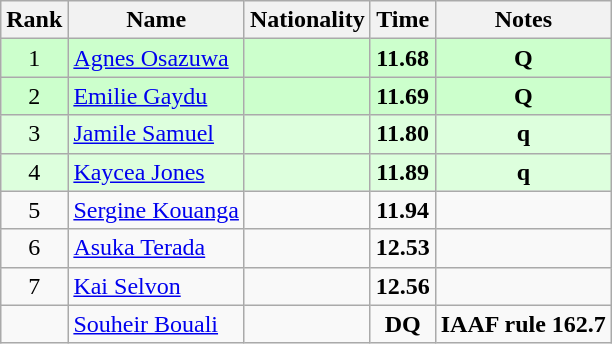<table class="wikitable sortable" style="text-align:center">
<tr>
<th>Rank</th>
<th>Name</th>
<th>Nationality</th>
<th>Time</th>
<th>Notes</th>
</tr>
<tr bgcolor=ccffcc>
<td>1</td>
<td align=left><a href='#'>Agnes Osazuwa</a></td>
<td align=left></td>
<td><strong>11.68</strong></td>
<td><strong>Q</strong></td>
</tr>
<tr bgcolor=ccffcc>
<td>2</td>
<td align=left><a href='#'>Emilie Gaydu</a></td>
<td align=left></td>
<td><strong>11.69</strong></td>
<td><strong>Q</strong></td>
</tr>
<tr bgcolor=ddffdd>
<td>3</td>
<td align=left><a href='#'>Jamile Samuel</a></td>
<td align=left></td>
<td><strong>11.80</strong></td>
<td><strong>q</strong></td>
</tr>
<tr bgcolor=ddffdd>
<td>4</td>
<td align=left><a href='#'>Kaycea Jones</a></td>
<td align=left></td>
<td><strong>11.89</strong></td>
<td><strong>q</strong></td>
</tr>
<tr>
<td>5</td>
<td align=left><a href='#'>Sergine Kouanga</a></td>
<td align=left></td>
<td><strong>11.94</strong></td>
<td></td>
</tr>
<tr>
<td>6</td>
<td align=left><a href='#'>Asuka Terada</a></td>
<td align=left></td>
<td><strong>12.53</strong></td>
<td></td>
</tr>
<tr>
<td>7</td>
<td align=left><a href='#'>Kai Selvon</a></td>
<td align=left></td>
<td><strong>12.56</strong></td>
<td></td>
</tr>
<tr>
<td></td>
<td align=left><a href='#'>Souheir Bouali</a></td>
<td align=left></td>
<td><strong>DQ</strong></td>
<td><strong>IAAF rule 162.7</strong></td>
</tr>
</table>
